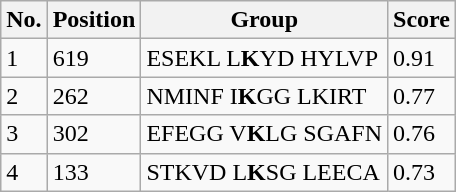<table class="wikitable">
<tr>
<th>No.</th>
<th>Position</th>
<th>Group</th>
<th>Score</th>
</tr>
<tr>
<td>1</td>
<td>619</td>
<td>ESEKL L<strong>K</strong>YD HYLVP</td>
<td>0.91</td>
</tr>
<tr>
<td>2</td>
<td>262</td>
<td>NMINF I<strong>K</strong>GG LKIRT</td>
<td>0.77</td>
</tr>
<tr>
<td>3</td>
<td>302</td>
<td>EFEGG V<strong>K</strong>LG SGAFN</td>
<td>0.76</td>
</tr>
<tr>
<td>4</td>
<td>133</td>
<td>STKVD L<strong>K</strong>SG LEECA</td>
<td>0.73</td>
</tr>
</table>
